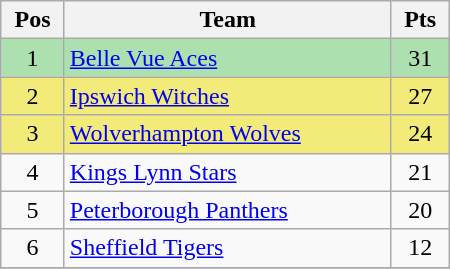<table class=wikitable width="300">
<tr>
<th>Pos</th>
<th>Team</th>
<th>Pts</th>
</tr>
<tr style="background:#ACE1AF;">
<td align="center">1</td>
<td><a href='#'>Belle Vue Aces</a></td>
<td align="center">31</td>
</tr>
<tr style="background:#f2ea79;">
<td align="center">2</td>
<td><a href='#'>Ipswich Witches</a></td>
<td align="center">27</td>
</tr>
<tr style="background:#f2ea79;">
<td align="center">3</td>
<td><a href='#'>Wolverhampton Wolves</a></td>
<td align="center">24</td>
</tr>
<tr>
<td align="center">4</td>
<td><a href='#'>Kings Lynn Stars</a></td>
<td align="center">21</td>
</tr>
<tr>
<td align="center">5</td>
<td><a href='#'>Peterborough Panthers</a></td>
<td align="center">20</td>
</tr>
<tr>
<td align="center">6</td>
<td><a href='#'>Sheffield Tigers</a></td>
<td align="center">12</td>
</tr>
<tr>
</tr>
</table>
